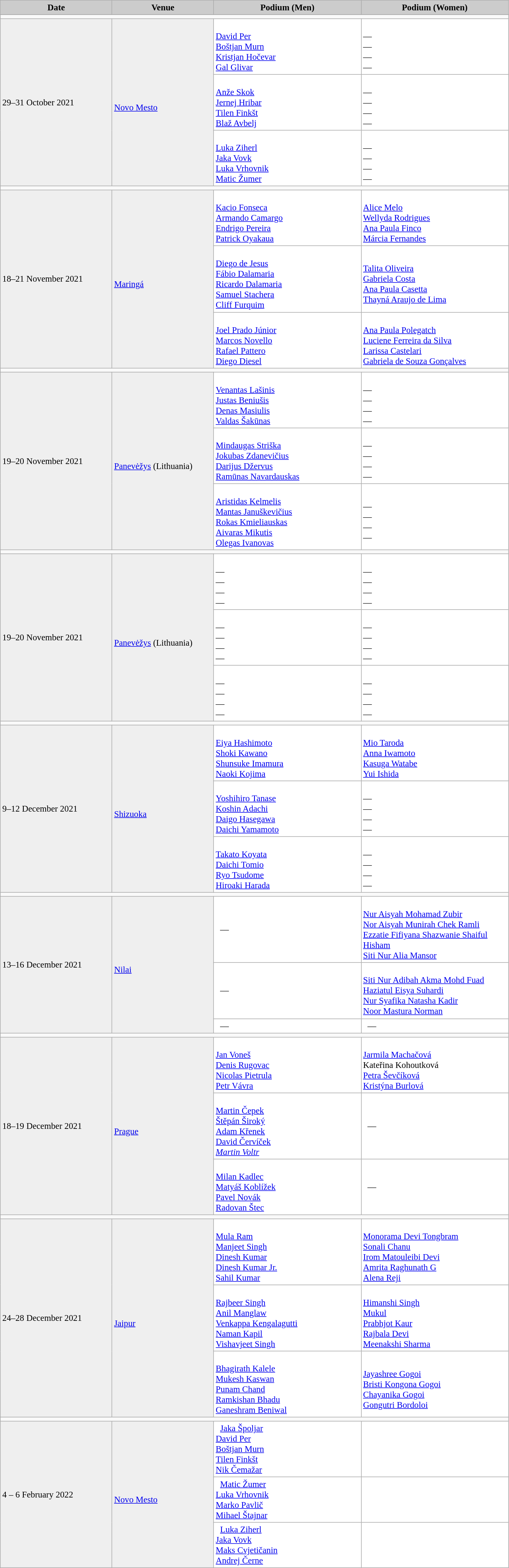<table class="wikitable" width=70% bgcolor="#f7f8ff" cellpadding="3" cellspacing="0" border="1" style="font-size: 95%; border: gray solid 1px; border-collapse: collapse;">
<tr bgcolor="#CCCCCC">
<td align="center"><strong>Date</strong></td>
<td width=20% align="center"><strong>Venue</strong></td>
<td width=29% align="center"><strong>Podium (Men)</strong></td>
<td width=29% align="center"><strong>Podium (Women)</strong></td>
</tr>
<tr bgcolor="#EFEFEF">
</tr>
<tr>
<td colspan=4></td>
</tr>
<tr bgcolor="#EFEFEF">
<td rowspan=3>29–31 October 2021</td>
<td rowspan=3><br><a href='#'>Novo Mesto</a></td>
<td bgcolor="#ffffff">   <br><a href='#'>David Per</a><br><a href='#'>Boštjan Murn</a><br><a href='#'>Kristjan Hočevar</a><br><a href='#'>Gal Glivar</a></td>
<td bgcolor="#ffffff">   <br>—<br>—<br>—<br>—</td>
</tr>
<tr>
<td bgcolor="#ffffff">   <br><a href='#'>Anže Skok</a><br><a href='#'>Jernej Hribar</a><br><a href='#'>Tilen Finkšt</a><br><a href='#'>Blaž Avbelj</a></td>
<td bgcolor="#ffffff">   <br>—<br>—<br>—<br>—</td>
</tr>
<tr>
<td bgcolor="#ffffff">   <br><a href='#'>Luka Ziherl</a><br><a href='#'>Jaka Vovk</a><br><a href='#'>Luka Vrhovnik</a><br><a href='#'>Matic Žumer</a></td>
<td bgcolor="#ffffff">   <br>—<br>—<br>—<br>—</td>
</tr>
<tr>
<td colspan=4></td>
</tr>
<tr bgcolor="#EFEFEF">
<td rowspan=3>18–21 November 2021</td>
<td rowspan=3><br><a href='#'>Maringá</a></td>
<td bgcolor="#ffffff">   <br><a href='#'>Kacio Fonseca</a><br><a href='#'>Armando Camargo</a><br><a href='#'>Endrigo Pereira</a><br><a href='#'>Patrick Oyakaua</a></td>
<td bgcolor="#ffffff">   <br><a href='#'>Alice Melo</a><br><a href='#'>Wellyda Rodrigues</a><br><a href='#'>Ana Paula Finco</a><br><a href='#'>Márcia Fernandes</a></td>
</tr>
<tr>
<td bgcolor="#ffffff">   <br><a href='#'>Diego de Jesus</a><br><a href='#'>Fábio Dalamaria</a><br><a href='#'>Ricardo Dalamaria</a><br><a href='#'>Samuel Stachera</a><br><a href='#'>Cliff Furquim</a></td>
<td bgcolor="#ffffff">   <br><a href='#'>Talita Oliveira</a><br><a href='#'>Gabriela Costa</a><br><a href='#'>Ana Paula Casetta</a><br><a href='#'>Thayná Araujo de Lima</a></td>
</tr>
<tr>
<td bgcolor="#ffffff">   <br><a href='#'>Joel Prado Júnior</a><br><a href='#'>Marcos Novello</a><br><a href='#'>Rafael Pattero</a><br><a href='#'>Diego Diesel</a></td>
<td bgcolor="#ffffff">   <br><a href='#'>Ana Paula Polegatch</a><br><a href='#'>Luciene Ferreira da Silva</a><br><a href='#'>Larissa Castelari</a><br><a href='#'>Gabriela de Souza Gonçalves</a></td>
</tr>
<tr>
<td colspan=4></td>
</tr>
<tr bgcolor="#EFEFEF">
<td rowspan=3>19–20 November 2021</td>
<td rowspan=3><br><a href='#'>Panevėžys</a> (Lithuania)</td>
<td bgcolor="#ffffff">   <br><a href='#'>Venantas Lašinis</a><br><a href='#'>Justas Beniušis</a><br><a href='#'>Denas Masiulis</a><br><a href='#'>Valdas Šakūnas</a></td>
<td bgcolor="#ffffff">   <br>—<br>—<br>—<br>—</td>
</tr>
<tr>
<td bgcolor="#ffffff">   <br><a href='#'>Mindaugas Striška</a><br><a href='#'>Jokubas Zdanevičius</a><br><a href='#'>Darijus Džervus</a><br><a href='#'>Ramūnas Navardauskas</a></td>
<td bgcolor="#ffffff">   <br>—<br>—<br>—<br>—</td>
</tr>
<tr>
<td bgcolor="#ffffff">   <br><a href='#'>Aristidas Kelmelis</a><br><a href='#'>Mantas Januškevičius</a><br><a href='#'>Rokas Kmieliauskas</a><br><a href='#'>Aivaras Mikutis</a><br><a href='#'>Olegas Ivanovas</a></td>
<td bgcolor="#ffffff">   <br>—<br>—<br>—<br>—</td>
</tr>
<tr>
<td colspan=4></td>
</tr>
<tr bgcolor="#EFEFEF">
<td rowspan=3>19–20 November 2021</td>
<td rowspan=3><br><a href='#'>Panevėžys</a> (Lithuania)</td>
<td bgcolor="#ffffff">   <br>—<br>—<br>—<br>—</td>
<td bgcolor="#ffffff">   <br>—<br>—<br>—<br>—</td>
</tr>
<tr>
<td bgcolor="#ffffff">   <br>—<br>—<br>—<br>—</td>
<td bgcolor="#ffffff">   <br>—<br>—<br>—<br>—</td>
</tr>
<tr>
<td bgcolor="#ffffff">   <br>—<br>—<br>—<br>—</td>
<td bgcolor="#ffffff">   <br>—<br>—<br>—<br>—</td>
</tr>
<tr>
<td colspan=4></td>
</tr>
<tr bgcolor="#EFEFEF">
<td rowspan=3>9–12 December 2021</td>
<td rowspan=3><br><a href='#'>Shizuoka</a></td>
<td bgcolor="#ffffff">   <br><a href='#'>Eiya Hashimoto</a><br><a href='#'>Shoki Kawano</a><br><a href='#'>Shunsuke Imamura</a><br><a href='#'>Naoki Kojima</a></td>
<td bgcolor="#ffffff">   <br><a href='#'>Mio Taroda</a><br><a href='#'>Anna Iwamoto</a><br><a href='#'>Kasuga Watabe</a><br><a href='#'>Yui Ishida</a></td>
</tr>
<tr>
<td bgcolor="#ffffff">   <br><a href='#'>Yoshihiro Tanase</a><br><a href='#'>Koshin Adachi</a><br><a href='#'>Daigo Hasegawa</a><br><a href='#'>Daichi Yamamoto</a></td>
<td bgcolor="#ffffff">   <br>—<br>—<br>—<br>—</td>
</tr>
<tr>
<td bgcolor="#ffffff">   <br><a href='#'>Takato Koyata</a><br><a href='#'>Daichi Tomio</a><br><a href='#'>Ryo Tsudome</a><br><a href='#'>Hiroaki Harada</a></td>
<td bgcolor="#ffffff">   <br>—<br>—<br>—<br>—</td>
</tr>
<tr>
<td colspan=4></td>
</tr>
<tr bgcolor="#EFEFEF">
<td rowspan=3>13–16 December 2021</td>
<td rowspan=3><br><a href='#'>Nilai</a></td>
<td bgcolor="#ffffff">   —</td>
<td bgcolor="#ffffff">   <br><a href='#'>Nur Aisyah Mohamad Zubir</a><br><a href='#'>Nor Aisyah Munirah Chek Ramli</a><br><a href='#'>Ezzatie Fifiyana Shazwanie Shaiful Hisham</a><br><a href='#'>Siti Nur Alia Mansor</a></td>
</tr>
<tr>
<td bgcolor="#ffffff">   —</td>
<td bgcolor="#ffffff">   <br><a href='#'>Siti Nur Adibah Akma Mohd Fuad</a><br><a href='#'>Haziatul Eisya Suhardi</a><br><a href='#'>Nur Syafika Natasha Kadir</a><br><a href='#'>Noor Mastura Norman</a></td>
</tr>
<tr>
<td bgcolor="#ffffff">   —</td>
<td bgcolor="#ffffff">   —</td>
</tr>
<tr>
<td colspan=4></td>
</tr>
<tr bgcolor="#EFEFEF">
<td rowspan=3>18–19 December 2021</td>
<td rowspan=3><br><a href='#'>Prague</a></td>
<td bgcolor="#ffffff">   <br><a href='#'>Jan Voneš</a><br><a href='#'>Denis Rugovac</a><br><a href='#'>Nicolas Pietrula</a><br><a href='#'>Petr Vávra</a></td>
<td bgcolor="#ffffff">   <br><a href='#'>Jarmila Machačová</a><br>Kateřina Kohoutková<br><a href='#'>Petra Ševčíková</a><br><a href='#'>Kristýna Burlová</a></td>
</tr>
<tr>
<td bgcolor="#ffffff">   <br><a href='#'>Martin Čepek</a><br><a href='#'>Štěpán Široký</a><br><a href='#'>Adam Křenek</a><br><a href='#'>David Červíček</a><br><em><a href='#'>Martin Voltr</a></em></td>
<td bgcolor="#ffffff">   —</td>
</tr>
<tr>
<td bgcolor="#ffffff">   <br><a href='#'>Milan Kadlec</a><br><a href='#'>Matyáš Koblížek</a><br><a href='#'>Pavel Novák</a><br><a href='#'>Radovan Štec</a></td>
<td bgcolor="#ffffff">   —</td>
</tr>
<tr>
<td colspan=4></td>
</tr>
<tr bgcolor="#EFEFEF">
<td rowspan=3>24–28 December 2021</td>
<td rowspan=3><br><a href='#'>Jaipur</a></td>
<td bgcolor="#ffffff">   <br><a href='#'>Mula Ram</a><br><a href='#'>Manjeet Singh</a><br><a href='#'>Dinesh Kumar</a><br><a href='#'>Dinesh Kumar Jr.</a><br><a href='#'>Sahil Kumar</a></td>
<td bgcolor="#ffffff">   <br><a href='#'>Monorama Devi Tongbram</a><br><a href='#'>Sonali Chanu</a><br><a href='#'>Irom Matouleibi Devi</a><br><a href='#'>Amrita Raghunath G</a><br><a href='#'>Alena Reji</a></td>
</tr>
<tr>
<td bgcolor="#ffffff">   <br><a href='#'>Rajbeer Singh</a><br><a href='#'>Anil Manglaw</a><br><a href='#'>Venkappa Kengalagutti</a><br><a href='#'>Naman Kapil</a><br><a href='#'>Vishavjeet Singh</a></td>
<td bgcolor="#ffffff">   <br><a href='#'>Himanshi Singh</a><br><a href='#'>Mukul</a><br><a href='#'>Prabhjot Kaur</a><br><a href='#'>Rajbala Devi</a><br><a href='#'>Meenakshi Sharma</a></td>
</tr>
<tr>
<td bgcolor="#ffffff">   <br><a href='#'>Bhagirath Kalele</a><br><a href='#'>Mukesh Kaswan</a><br><a href='#'>Punam Chand</a><br><a href='#'>Ramkishan Bhadu</a><br><a href='#'>Ganeshram Beniwal</a></td>
<td bgcolor="#ffffff">   <br><a href='#'>Jayashree Gogoi</a><br><a href='#'>Bristi Kongona Gogoi</a><br><a href='#'>Chayanika Gogoi</a><br><a href='#'>Gongutri Bordoloi</a></td>
</tr>
<tr>
<td colspan=4></td>
</tr>
<tr bgcolor="#EFEFEF">
<td rowspan=3>4 – 6 February 2022</td>
<td rowspan=3><br><a href='#'>Novo Mesto</a></td>
<td bgcolor="#ffffff">   <a href='#'>Jaka Špoljar</a><br><a href='#'>David Per</a><br><a href='#'>Boštjan Murn</a><br><a href='#'>Tilen Finkšt</a><br><a href='#'>Nik Čemažar</a></td>
<td bgcolor="#ffffff">   <a href='#'></a></td>
</tr>
<tr>
<td bgcolor="#ffffff">   <a href='#'>Matic Žumer</a><br><a href='#'>Luka Vrhovnik</a><br><a href='#'>Marko Pavlič</a><br><a href='#'>Mihael Štajnar</a></td>
<td bgcolor="#ffffff">   <a href='#'></a></td>
</tr>
<tr>
<td bgcolor="#ffffff">   <a href='#'>Luka Ziherl</a><br><a href='#'>Jaka Vovk</a><br><a href='#'>Maks Cvjetičanin</a><br><a href='#'>Andrej Černe</a></td>
<td bgcolor="#ffffff">   <a href='#'></a></td>
</tr>
</table>
